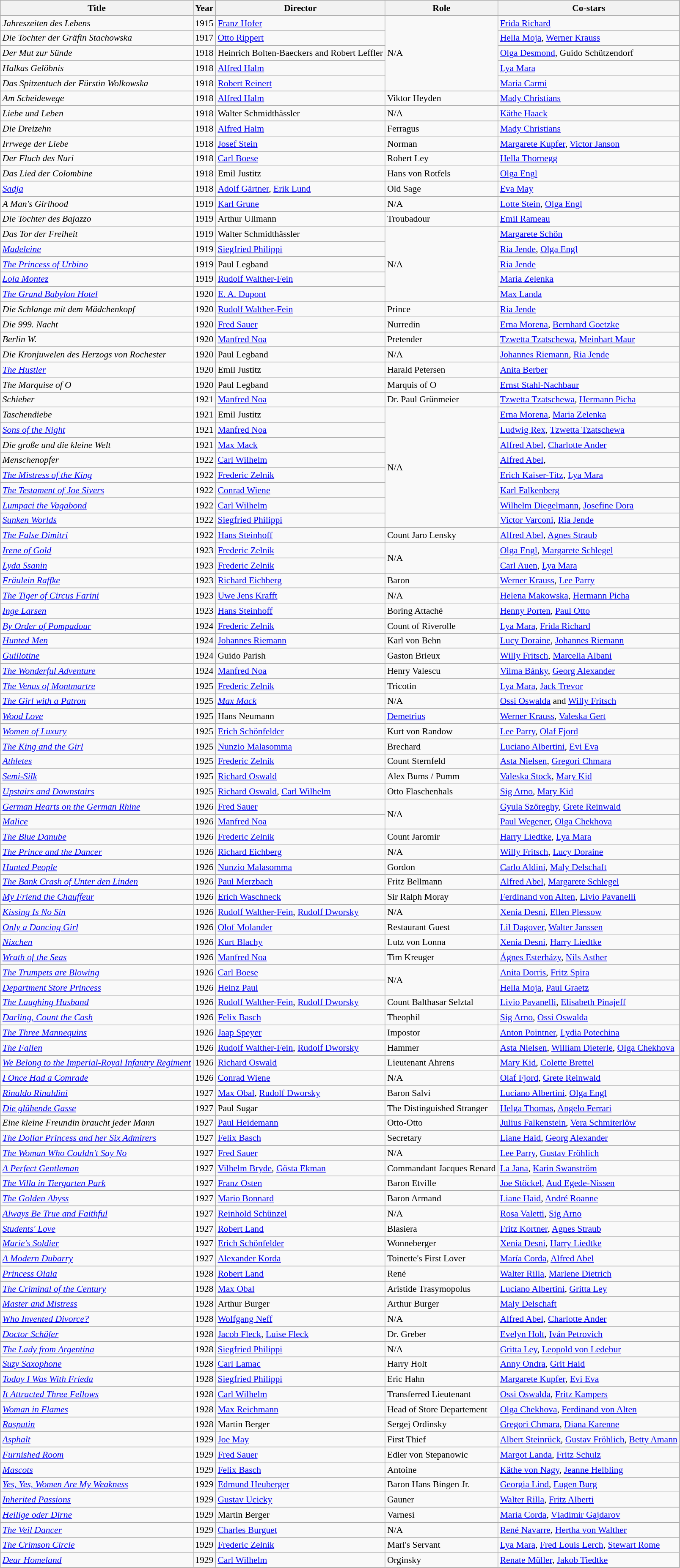<table class="wikitable" style="font-size: 90%;">
<tr>
<th>Title</th>
<th>Year</th>
<th>Director</th>
<th>Role</th>
<th>Co-stars</th>
</tr>
<tr>
<td><em>Jahreszeiten des Lebens</em></td>
<td>1915</td>
<td><a href='#'>Franz Hofer</a></td>
<td rowspan="5">N/A</td>
<td><a href='#'>Frida Richard</a></td>
</tr>
<tr>
<td><em>Die Tochter der Gräfin Stachowska</em></td>
<td>1917</td>
<td><a href='#'>Otto Rippert </a></td>
<td><a href='#'>Hella Moja</a>, <a href='#'>Werner Krauss</a></td>
</tr>
<tr>
<td><em>Der Mut zur Sünde</em></td>
<td>1918</td>
<td>Heinrich Bolten-Baeckers and Robert Leffler</td>
<td><a href='#'>Olga Desmond</a>, Guido Schützendorf</td>
</tr>
<tr>
<td><em>Halkas Gelöbnis</em></td>
<td>1918</td>
<td><a href='#'>Alfred Halm </a></td>
<td><a href='#'>Lya Mara</a></td>
</tr>
<tr>
<td><em>Das Spitzentuch der Fürstin Wolkowska</em></td>
<td>1918</td>
<td><a href='#'>Robert Reinert </a></td>
<td><a href='#'>Maria Carmi</a></td>
</tr>
<tr>
<td><em>Am Scheidewege</em></td>
<td>1918</td>
<td><a href='#'>Alfred Halm </a></td>
<td>Viktor Heyden</td>
<td><a href='#'>Mady Christians</a></td>
</tr>
<tr>
<td><em>Liebe und Leben</em></td>
<td>1918</td>
<td>Walter Schmidthässler</td>
<td>N/A</td>
<td><a href='#'>Käthe Haack </a></td>
</tr>
<tr>
<td><em>Die Dreizehn</em></td>
<td>1918</td>
<td><a href='#'>Alfred Halm </a></td>
<td>Ferragus</td>
<td><a href='#'>Mady Christians </a></td>
</tr>
<tr>
<td><em>Irrwege der Liebe</em></td>
<td>1918</td>
<td><a href='#'>Josef Stein </a></td>
<td>Norman</td>
<td><a href='#'>Margarete Kupfer</a>, <a href='#'>Victor Janson</a></td>
</tr>
<tr>
<td><em>Der Fluch des Nuri </em></td>
<td>1918</td>
<td><a href='#'>Carl Boese</a></td>
<td>Robert Ley</td>
<td><a href='#'>Hella Thornegg </a></td>
</tr>
<tr>
<td><em>Das Lied der Colombine</em></td>
<td>1918</td>
<td>Emil Justitz</td>
<td>Hans von Rotfels</td>
<td><a href='#'>Olga Engl </a></td>
</tr>
<tr>
<td><em><a href='#'>Sadja</a></em></td>
<td>1918</td>
<td><a href='#'>Adolf Gärtner</a>, <a href='#'>Erik Lund</a></td>
<td>Old Sage</td>
<td><a href='#'>Eva May</a></td>
</tr>
<tr>
<td><em>A Man's Girlhood</em></td>
<td>1919</td>
<td><a href='#'>Karl Grune</a></td>
<td>N/A</td>
<td><a href='#'>Lotte Stein</a>, <a href='#'>Olga Engl</a></td>
</tr>
<tr>
<td><em>Die Tochter des Bajazzo</em></td>
<td>1919</td>
<td>Arthur Ullmann</td>
<td>Troubadour</td>
<td><a href='#'>Emil Rameau </a></td>
</tr>
<tr>
<td><em>Das Tor der Freiheit</em></td>
<td>1919</td>
<td>Walter Schmidthässler</td>
<td rowspan="5">N/A</td>
<td><a href='#'>Margarete Schön </a></td>
</tr>
<tr>
<td><em><a href='#'>Madeleine</a></em></td>
<td>1919</td>
<td><a href='#'>Siegfried Philippi </a></td>
<td><a href='#'>Ria Jende</a>, <a href='#'>Olga Engl</a></td>
</tr>
<tr>
<td><em><a href='#'>The Princess of Urbino</a></em></td>
<td>1919</td>
<td>Paul Legband</td>
<td><a href='#'>Ria Jende </a></td>
</tr>
<tr>
<td><em><a href='#'>Lola Montez</a></em></td>
<td>1919</td>
<td><a href='#'>Rudolf Walther-Fein</a></td>
<td><a href='#'>Maria Zelenka </a></td>
</tr>
<tr>
<td><em><a href='#'>The Grand Babylon Hotel</a></em></td>
<td>1920</td>
<td><a href='#'>E. A. Dupont</a></td>
<td><a href='#'>Max Landa</a></td>
</tr>
<tr>
<td><em>Die Schlange mit dem Mädchenkopf</em></td>
<td>1920</td>
<td><a href='#'>Rudolf Walther-Fein </a></td>
<td>Prince</td>
<td><a href='#'>Ria Jende</a></td>
</tr>
<tr>
<td><em>Die 999. Nacht</em></td>
<td>1920</td>
<td><a href='#'>Fred Sauer </a></td>
<td>Nurredin</td>
<td><a href='#'>Erna Morena</a>, <a href='#'>Bernhard Goetzke </a></td>
</tr>
<tr>
<td><em>Berlin W.</em></td>
<td>1920</td>
<td><a href='#'>Manfred Noa </a></td>
<td>Pretender</td>
<td><a href='#'>Tzwetta Tzatschewa</a>, <a href='#'>Meinhart Maur </a></td>
</tr>
<tr>
<td><em>Die Kronjuwelen des Herzogs von Rochester</em></td>
<td>1920</td>
<td>Paul Legband</td>
<td>N/A</td>
<td><a href='#'>Johannes Riemann</a>, <a href='#'>Ria Jende</a></td>
</tr>
<tr>
<td><em><a href='#'>The Hustler</a></em></td>
<td>1920</td>
<td>Emil Justitz</td>
<td>Harald Petersen</td>
<td><a href='#'>Anita Berber </a></td>
</tr>
<tr>
<td><em>The Marquise of O</em></td>
<td>1920</td>
<td>Paul Legband</td>
<td>Marquis of O</td>
<td><a href='#'>Ernst Stahl-Nachbaur </a></td>
</tr>
<tr>
<td><em>Schieber</em></td>
<td>1921</td>
<td><a href='#'>Manfred Noa </a></td>
<td>Dr. Paul Grünmeier</td>
<td><a href='#'>Tzwetta Tzatschewa</a>, <a href='#'>Hermann Picha </a></td>
</tr>
<tr>
<td><em>Taschendiebe</em></td>
<td>1921</td>
<td>Emil Justitz</td>
<td rowspan="8">N/A</td>
<td><a href='#'>Erna Morena</a>, <a href='#'>Maria Zelenka</a></td>
</tr>
<tr>
<td><em><a href='#'>Sons of the Night</a></em></td>
<td>1921</td>
<td><a href='#'>Manfred Noa</a></td>
<td><a href='#'>Ludwig Rex</a>, <a href='#'>Tzwetta Tzatschewa </a></td>
</tr>
<tr>
<td><em>Die große und die kleine Welt</em></td>
<td>1921</td>
<td><a href='#'>Max Mack </a></td>
<td><a href='#'>Alfred Abel</a>, <a href='#'>Charlotte Ander </a></td>
</tr>
<tr>
<td><em>Menschenopfer</em></td>
<td>1922</td>
<td><a href='#'>Carl Wilhelm </a></td>
<td><a href='#'>Alfred Abel</a>,</td>
</tr>
<tr>
<td><em><a href='#'>The Mistress of the King</a></em></td>
<td>1922</td>
<td><a href='#'>Frederic Zelnik </a></td>
<td><a href='#'>Erich Kaiser-Titz</a>, <a href='#'>Lya Mara </a></td>
</tr>
<tr>
<td><em><a href='#'>The Testament of Joe Sivers</a></em></td>
<td>1922</td>
<td><a href='#'>Conrad Wiene </a></td>
<td><a href='#'>Karl Falkenberg </a></td>
</tr>
<tr>
<td><em><a href='#'>Lumpaci the Vagabond</a></em></td>
<td>1922</td>
<td><a href='#'>Carl Wilhelm </a></td>
<td><a href='#'>Wilhelm Diegelmann</a>, <a href='#'>Josefine Dora </a></td>
</tr>
<tr>
<td><em><a href='#'>Sunken Worlds</a></em></td>
<td>1922</td>
<td><a href='#'>Siegfried Philippi </a></td>
<td><a href='#'>Victor Varconi</a>, <a href='#'>Ria Jende</a></td>
</tr>
<tr>
<td><em><a href='#'>The False Dimitri</a></em></td>
<td>1922</td>
<td><a href='#'>Hans Steinhoff</a></td>
<td>Count Jaro Lensky</td>
<td><a href='#'>Alfred Abel</a>, <a href='#'>Agnes Straub</a></td>
</tr>
<tr>
<td><em><a href='#'>Irene of Gold</a></em></td>
<td>1923</td>
<td><a href='#'>Frederic Zelnik </a></td>
<td rowspan="2">N/A</td>
<td><a href='#'>Olga Engl</a>, <a href='#'>Margarete Schlegel </a></td>
</tr>
<tr>
<td><em><a href='#'>Lyda Ssanin</a></em></td>
<td>1923</td>
<td><a href='#'>Frederic Zelnik </a></td>
<td><a href='#'>Carl Auen</a>, <a href='#'>Lya Mara</a></td>
</tr>
<tr>
<td><em><a href='#'>Fräulein Raffke</a></em></td>
<td>1923</td>
<td><a href='#'>Richard Eichberg </a></td>
<td>Baron</td>
<td><a href='#'>Werner Krauss</a>, <a href='#'>Lee Parry</a></td>
</tr>
<tr>
<td><em><a href='#'>The Tiger of Circus Farini</a></em></td>
<td>1923</td>
<td><a href='#'>Uwe Jens Krafft </a></td>
<td>N/A</td>
<td><a href='#'>Helena Makowska</a>, <a href='#'>Hermann Picha</a></td>
</tr>
<tr>
<td><em><a href='#'>Inge Larsen</a></em></td>
<td>1923</td>
<td><a href='#'>Hans Steinhoff</a></td>
<td>Boring Attaché</td>
<td><a href='#'>Henny Porten</a>, <a href='#'>Paul Otto</a></td>
</tr>
<tr>
<td><em><a href='#'>By Order of Pompadour</a></em></td>
<td>1924</td>
<td><a href='#'>Frederic Zelnik</a></td>
<td>Count of Riverolle</td>
<td><a href='#'>Lya Mara</a>, <a href='#'>Frida Richard</a></td>
</tr>
<tr>
<td><em><a href='#'>Hunted Men</a></em></td>
<td>1924</td>
<td><a href='#'>Johannes Riemann </a></td>
<td>Karl von Behn</td>
<td><a href='#'>Lucy Doraine</a>, <a href='#'>Johannes Riemann </a></td>
</tr>
<tr>
<td><em><a href='#'>Guillotine</a></em></td>
<td>1924</td>
<td>Guido Parish</td>
<td>Gaston Brieux</td>
<td><a href='#'>Willy Fritsch</a>, <a href='#'>Marcella Albani</a></td>
</tr>
<tr>
<td><em><a href='#'>The Wonderful Adventure</a></em></td>
<td>1924</td>
<td><a href='#'>Manfred Noa</a></td>
<td>Henry Valescu</td>
<td><a href='#'>Vilma Bánky</a>, <a href='#'>Georg Alexander</a></td>
</tr>
<tr>
<td><em><a href='#'>The Venus of Montmartre</a></em></td>
<td>1925</td>
<td><a href='#'>Frederic Zelnik</a></td>
<td>Tricotin</td>
<td><a href='#'>Lya Mara</a>, <a href='#'>Jack Trevor</a></td>
</tr>
<tr>
<td><em><a href='#'>The Girl with a Patron</a></em></td>
<td>1925</td>
<td><em><a href='#'>Max Mack</a></em></td>
<td>N/A</td>
<td><a href='#'>Ossi Oswalda</a> and <a href='#'>Willy Fritsch</a></td>
</tr>
<tr>
<td><em><a href='#'>Wood Love</a></em></td>
<td>1925</td>
<td>Hans Neumann</td>
<td><a href='#'>Demetrius</a></td>
<td><a href='#'>Werner Krauss</a>, <a href='#'>Valeska Gert</a></td>
</tr>
<tr>
<td><em><a href='#'>Women of Luxury</a></em></td>
<td>1925</td>
<td><a href='#'>Erich Schönfelder</a></td>
<td>Kurt von Randow</td>
<td><a href='#'>Lee Parry</a>, <a href='#'>Olaf Fjord</a></td>
</tr>
<tr>
<td><em><a href='#'>The King and the Girl</a></em></td>
<td>1925</td>
<td><a href='#'>Nunzio Malasomma</a></td>
<td>Brechard</td>
<td><a href='#'>Luciano Albertini</a>, <a href='#'>Evi Eva</a></td>
</tr>
<tr>
<td><em><a href='#'>Athletes</a></em></td>
<td>1925</td>
<td><a href='#'>Frederic Zelnik</a></td>
<td>Count Sternfeld</td>
<td><a href='#'>Asta Nielsen</a>, <a href='#'>Gregori Chmara</a></td>
</tr>
<tr>
<td><em><a href='#'>Semi-Silk</a></em></td>
<td>1925</td>
<td><a href='#'>Richard Oswald</a></td>
<td>Alex Bums / Pumm</td>
<td><a href='#'>Valeska Stock</a>, <a href='#'>Mary Kid</a></td>
</tr>
<tr>
<td><em><a href='#'>Upstairs and Downstairs</a></em></td>
<td>1925</td>
<td><a href='#'>Richard Oswald</a>, <a href='#'>Carl Wilhelm </a></td>
<td>Otto Flaschenhals</td>
<td><a href='#'>Sig Arno</a>, <a href='#'>Mary Kid</a></td>
</tr>
<tr>
<td><em><a href='#'>German Hearts on the German Rhine</a></em></td>
<td>1926</td>
<td><a href='#'>Fred Sauer</a></td>
<td rowspan="2">N/A</td>
<td><a href='#'>Gyula Szőreghy</a>, <a href='#'>Grete Reinwald</a></td>
</tr>
<tr>
<td><em><a href='#'>Malice</a></em></td>
<td>1926</td>
<td><a href='#'>Manfred Noa</a></td>
<td><a href='#'>Paul Wegener</a>, <a href='#'>Olga Chekhova</a></td>
</tr>
<tr>
<td><em><a href='#'>The Blue Danube</a></em></td>
<td>1926</td>
<td><a href='#'>Frederic Zelnik</a></td>
<td>Count Jaromir</td>
<td><a href='#'>Harry Liedtke</a>, <a href='#'>Lya Mara</a></td>
</tr>
<tr>
<td><em><a href='#'>The Prince and the Dancer</a></em></td>
<td>1926</td>
<td><a href='#'>Richard Eichberg</a></td>
<td>N/A</td>
<td><a href='#'>Willy Fritsch</a>, <a href='#'>Lucy Doraine</a></td>
</tr>
<tr>
<td><em><a href='#'>Hunted People</a></em></td>
<td>1926</td>
<td><a href='#'>Nunzio Malasomma </a></td>
<td>Gordon</td>
<td><a href='#'>Carlo Aldini</a>, <a href='#'>Maly Delschaft</a></td>
</tr>
<tr>
<td><em><a href='#'>The Bank Crash of Unter den Linden</a></em></td>
<td>1926</td>
<td><a href='#'>Paul Merzbach </a></td>
<td>Fritz Bellmann</td>
<td><a href='#'>Alfred Abel</a>, <a href='#'>Margarete Schlegel </a></td>
</tr>
<tr>
<td><em><a href='#'>My Friend the Chauffeur</a></em></td>
<td>1926</td>
<td><a href='#'>Erich Waschneck</a></td>
<td>Sir Ralph Moray</td>
<td><a href='#'>Ferdinand von Alten</a>, <a href='#'>Livio Pavanelli</a></td>
</tr>
<tr>
<td><em><a href='#'>Kissing Is No Sin</a></em></td>
<td>1926</td>
<td><a href='#'>Rudolf Walther-Fein</a>, <a href='#'>Rudolf Dworsky </a></td>
<td>N/A</td>
<td><a href='#'>Xenia Desni</a>, <a href='#'>Ellen Plessow</a></td>
</tr>
<tr>
<td><em><a href='#'>Only a Dancing Girl</a></em></td>
<td>1926</td>
<td><a href='#'>Olof Molander</a></td>
<td>Restaurant Guest</td>
<td><a href='#'>Lil Dagover</a>, <a href='#'>Walter Janssen</a></td>
</tr>
<tr>
<td><em><a href='#'>Nixchen</a></em></td>
<td>1926</td>
<td><a href='#'>Kurt Blachy</a></td>
<td>Lutz von Lonna</td>
<td><a href='#'>Xenia Desni</a>, <a href='#'>Harry Liedtke</a></td>
</tr>
<tr>
<td><em><a href='#'>Wrath of the Seas</a></em></td>
<td>1926</td>
<td><a href='#'>Manfred Noa</a></td>
<td>Tim Kreuger</td>
<td><a href='#'>Ágnes Esterházy</a>, <a href='#'>Nils Asther</a></td>
</tr>
<tr>
<td><em><a href='#'>The Trumpets are Blowing</a></em></td>
<td>1926</td>
<td><a href='#'>Carl Boese</a></td>
<td rowspan="2">N/A</td>
<td><a href='#'>Anita Dorris</a>, <a href='#'>Fritz Spira</a></td>
</tr>
<tr>
<td><em><a href='#'>Department Store Princess</a></em></td>
<td>1926</td>
<td><a href='#'>Heinz Paul </a></td>
<td><a href='#'>Hella Moja</a>, <a href='#'>Paul Graetz</a></td>
</tr>
<tr>
<td><em><a href='#'>The Laughing Husband</a></em></td>
<td>1926</td>
<td><a href='#'>Rudolf Walther-Fein</a>, <a href='#'>Rudolf Dworsky</a></td>
<td>Count Balthasar Selztal</td>
<td><a href='#'>Livio Pavanelli</a>, <a href='#'>Elisabeth Pinajeff</a></td>
</tr>
<tr>
<td><em><a href='#'>Darling, Count the Cash</a></em></td>
<td>1926</td>
<td><a href='#'>Felix Basch</a></td>
<td>Theophil</td>
<td><a href='#'>Sig Arno</a>, <a href='#'>Ossi Oswalda</a></td>
</tr>
<tr>
<td><em><a href='#'>The Three Mannequins</a></em></td>
<td>1926</td>
<td><a href='#'>Jaap Speyer</a></td>
<td>Impostor</td>
<td><a href='#'>Anton Pointner</a>, <a href='#'>Lydia Potechina</a></td>
</tr>
<tr>
<td><em><a href='#'>The Fallen</a></em></td>
<td>1926</td>
<td><a href='#'>Rudolf Walther-Fein</a>, <a href='#'>Rudolf Dworsky </a></td>
<td>Hammer</td>
<td><a href='#'>Asta Nielsen</a>, <a href='#'>William Dieterle</a>, <a href='#'>Olga Chekhova</a></td>
</tr>
<tr>
<td><em><a href='#'>We Belong to the Imperial-Royal Infantry Regiment</a></em></td>
<td>1926</td>
<td><a href='#'>Richard Oswald</a></td>
<td>Lieutenant Ahrens</td>
<td><a href='#'>Mary Kid</a>, <a href='#'>Colette Brettel</a></td>
</tr>
<tr>
<td><em><a href='#'>I Once Had a Comrade</a></em></td>
<td>1926</td>
<td><a href='#'>Conrad Wiene</a></td>
<td>N/A</td>
<td><a href='#'>Olaf Fjord</a>, <a href='#'>Grete Reinwald</a></td>
</tr>
<tr>
<td><em><a href='#'>Rinaldo Rinaldini</a></em></td>
<td>1927</td>
<td><a href='#'>Max Obal</a>, <a href='#'>Rudolf Dworsky</a></td>
<td>Baron Salvi</td>
<td><a href='#'>Luciano Albertini</a>, <a href='#'>Olga Engl</a></td>
</tr>
<tr>
<td><em><a href='#'>Die glühende Gasse</a></em></td>
<td>1927</td>
<td>Paul Sugar</td>
<td>The Distinguished Stranger</td>
<td><a href='#'>Helga Thomas</a>, <a href='#'>Angelo Ferrari </a></td>
</tr>
<tr>
<td><em>Eine kleine Freundin braucht jeder Mann</em></td>
<td>1927</td>
<td><a href='#'>Paul Heidemann </a></td>
<td>Otto-Otto</td>
<td><a href='#'>Julius Falkenstein</a>, <a href='#'>Vera Schmiterlöw </a></td>
</tr>
<tr>
<td><em><a href='#'>The Dollar Princess and her Six Admirers</a></em></td>
<td>1927</td>
<td><a href='#'>Felix Basch</a></td>
<td>Secretary</td>
<td><a href='#'>Liane Haid</a>, <a href='#'>Georg Alexander</a></td>
</tr>
<tr>
<td><em><a href='#'>The Woman Who Couldn't Say No</a></em></td>
<td>1927</td>
<td><a href='#'>Fred Sauer</a></td>
<td>N/A</td>
<td><a href='#'>Lee Parry</a>, <a href='#'>Gustav Fröhlich</a></td>
</tr>
<tr>
<td><em><a href='#'>A Perfect Gentleman</a></em></td>
<td>1927</td>
<td><a href='#'>Vilhelm Bryde</a>, <a href='#'>Gösta Ekman</a></td>
<td>Commandant Jacques Renard</td>
<td><a href='#'>La Jana</a>, <a href='#'>Karin Swanström</a></td>
</tr>
<tr>
<td><em><a href='#'>The Villa in Tiergarten Park</a></em></td>
<td>1927</td>
<td><a href='#'>Franz Osten</a></td>
<td>Baron Etville</td>
<td><a href='#'>Joe Stöckel</a>, <a href='#'>Aud Egede-Nissen</a></td>
</tr>
<tr>
<td><em><a href='#'>The Golden Abyss</a></em></td>
<td>1927</td>
<td><a href='#'>Mario Bonnard</a></td>
<td>Baron Armand</td>
<td><a href='#'>Liane Haid</a>, <a href='#'>André Roanne</a></td>
</tr>
<tr>
<td><em><a href='#'>Always Be True and Faithful</a></em></td>
<td>1927</td>
<td><a href='#'>Reinhold Schünzel </a></td>
<td>N/A</td>
<td><a href='#'>Rosa Valetti</a>, <a href='#'>Sig Arno</a></td>
</tr>
<tr>
<td><em><a href='#'>Students' Love</a></em></td>
<td>1927</td>
<td><a href='#'>Robert Land</a></td>
<td>Blasiera</td>
<td><a href='#'>Fritz Kortner</a>, <a href='#'>Agnes Straub</a></td>
</tr>
<tr>
<td><em><a href='#'>Marie's Soldier</a></em></td>
<td>1927</td>
<td><a href='#'>Erich Schönfelder</a></td>
<td>Wonneberger</td>
<td><a href='#'>Xenia Desni</a>, <a href='#'>Harry Liedtke</a></td>
</tr>
<tr>
<td><em><a href='#'>A Modern Dubarry</a></em></td>
<td>1927</td>
<td><a href='#'>Alexander Korda</a></td>
<td>Toinette's First Lover</td>
<td><a href='#'>María Corda</a>, <a href='#'>Alfred Abel</a></td>
</tr>
<tr>
<td><em><a href='#'>Princess Olala</a></em></td>
<td>1928</td>
<td><a href='#'>Robert Land</a></td>
<td>René</td>
<td><a href='#'>Walter Rilla</a>, <a href='#'>Marlene Dietrich</a></td>
</tr>
<tr>
<td><em><a href='#'>The Criminal of the Century</a></em></td>
<td>1928</td>
<td><a href='#'>Max Obal</a></td>
<td>Aristide Trasymopolus</td>
<td><a href='#'>Luciano Albertini</a>, <a href='#'>Gritta Ley</a></td>
</tr>
<tr>
<td><em><a href='#'>Master and Mistress</a></em></td>
<td>1928</td>
<td>Arthur Burger</td>
<td>Arthur Burger</td>
<td><a href='#'>Maly Delschaft</a></td>
</tr>
<tr>
<td><em><a href='#'>Who Invented Divorce?</a></em></td>
<td>1928</td>
<td><a href='#'>Wolfgang Neff</a></td>
<td>N/A</td>
<td><a href='#'>Alfred Abel</a>, <a href='#'>Charlotte Ander</a></td>
</tr>
<tr>
<td><em><a href='#'>Doctor Schäfer</a></em></td>
<td>1928</td>
<td><a href='#'>Jacob Fleck</a>, <a href='#'>Luise Fleck</a></td>
<td>Dr. Greber</td>
<td><a href='#'>Evelyn Holt</a>, <a href='#'>Iván Petrovich</a></td>
</tr>
<tr>
<td><em><a href='#'>The Lady from Argentina</a></em></td>
<td>1928</td>
<td><a href='#'>Siegfried Philippi</a></td>
<td>N/A</td>
<td><a href='#'>Gritta Ley</a>, <a href='#'>Leopold von Ledebur</a></td>
</tr>
<tr>
<td><em><a href='#'>Suzy Saxophone</a></em></td>
<td>1928</td>
<td><a href='#'>Carl Lamac</a></td>
<td>Harry Holt</td>
<td><a href='#'>Anny Ondra</a>, <a href='#'>Grit Haid </a></td>
</tr>
<tr>
<td><em><a href='#'>Today I Was With Frieda</a></em></td>
<td>1928</td>
<td><a href='#'>Siegfried Philippi </a></td>
<td>Eric Hahn</td>
<td><a href='#'>Margarete Kupfer</a>, <a href='#'>Evi Eva</a></td>
</tr>
<tr>
<td><em><a href='#'>It Attracted Three Fellows</a></em></td>
<td>1928</td>
<td><a href='#'>Carl Wilhelm </a></td>
<td>Transferred Lieutenant</td>
<td><a href='#'>Ossi Oswalda</a>, <a href='#'>Fritz Kampers</a></td>
</tr>
<tr>
<td><em><a href='#'>Woman in Flames</a></em></td>
<td>1928</td>
<td><a href='#'>Max Reichmann</a></td>
<td>Head of Store Departement</td>
<td><a href='#'>Olga Chekhova</a>, <a href='#'>Ferdinand von Alten</a></td>
</tr>
<tr>
<td><em><a href='#'>Rasputin</a></em></td>
<td>1928</td>
<td>Martin Berger</td>
<td>Sergej Ordinsky</td>
<td><a href='#'>Gregori Chmara</a>, <a href='#'>Diana Karenne </a></td>
</tr>
<tr>
<td><em><a href='#'>Asphalt</a></em></td>
<td>1929</td>
<td><a href='#'>Joe May</a></td>
<td>First Thief</td>
<td><a href='#'>Albert Steinrück</a>, <a href='#'>Gustav Fröhlich</a>, <a href='#'>Betty Amann</a></td>
</tr>
<tr>
<td><em><a href='#'>Furnished Room</a></em></td>
<td>1929</td>
<td><a href='#'>Fred Sauer</a></td>
<td>Edler von Stepanowic</td>
<td><a href='#'>Margot Landa</a>, <a href='#'>Fritz Schulz</a></td>
</tr>
<tr>
<td><em><a href='#'>Mascots</a></em></td>
<td>1929</td>
<td><a href='#'>Felix Basch</a></td>
<td>Antoine</td>
<td><a href='#'>Käthe von Nagy</a>, <a href='#'>Jeanne Helbling</a></td>
</tr>
<tr>
<td><em><a href='#'>Yes, Yes, Women Are My Weakness</a></em></td>
<td>1929</td>
<td><a href='#'>Edmund Heuberger</a></td>
<td>Baron Hans Bingen Jr.</td>
<td><a href='#'>Georgia Lind</a>, <a href='#'>Eugen Burg</a></td>
</tr>
<tr>
<td><em><a href='#'>Inherited Passions</a></em></td>
<td>1929</td>
<td><a href='#'>Gustav Ucicky</a></td>
<td>Gauner</td>
<td><a href='#'>Walter Rilla</a>, <a href='#'>Fritz Alberti</a></td>
</tr>
<tr>
<td><em><a href='#'>Heilige oder Dirne</a></em></td>
<td>1929</td>
<td>Martin Berger</td>
<td>Varnesi</td>
<td><a href='#'>María Corda</a>, <a href='#'>Vladimir Gajdarov</a></td>
</tr>
<tr>
<td><em><a href='#'>The Veil Dancer</a></em></td>
<td>1929</td>
<td><a href='#'>Charles Burguet</a></td>
<td>N/A</td>
<td><a href='#'>René Navarre</a>, <a href='#'>Hertha von Walther</a></td>
</tr>
<tr>
<td><em><a href='#'>The Crimson Circle</a></em></td>
<td>1929</td>
<td><a href='#'>Frederic Zelnik</a></td>
<td>Marl's Servant</td>
<td><a href='#'>Lya Mara</a>, <a href='#'>Fred Louis Lerch</a>, <a href='#'>Stewart Rome</a></td>
</tr>
<tr>
<td><em><a href='#'>Dear Homeland</a></em></td>
<td>1929</td>
<td><a href='#'>Carl Wilhelm</a></td>
<td>Orginsky</td>
<td><a href='#'>Renate Müller</a>, <a href='#'>Jakob Tiedtke</a></td>
</tr>
</table>
